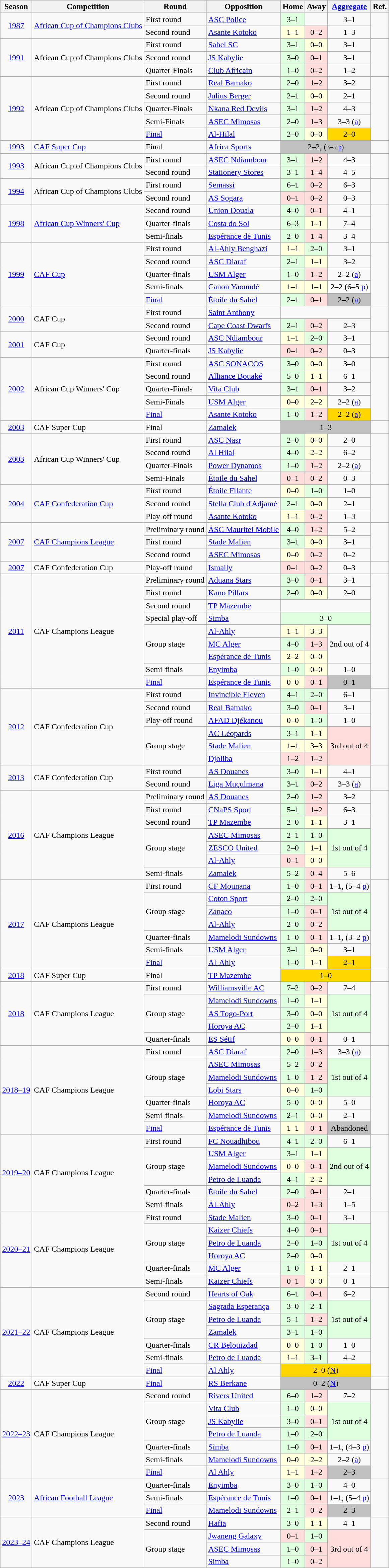<table class="sortable plainrowheaders wikitable">
<tr>
<th scope="col">Season</th>
<th scope="col">Competition</th>
<th scope="col">Round</th>
<th scope="col">Opposition</th>
<th scope="col">Home</th>
<th scope="col">Away</th>
<th scope="col"><a href='#'>Aggregate</a></th>
<th scope="col">Ref.</th>
</tr>
<tr>
<td rowspan="2" style="text-align:center;"><a href='#'>1987</a></td>
<td rowspan="2"><a href='#'>African Cup of Champions Clubs</a></td>
<td align="left">First round</td>
<td align="left"> <a href='#'>ASC Police</a></td>
<td style="background:#dfd; text-align:center">3–1</td>
<td align="center"></td>
<td style="text-align:center;">3–1</td>
<td rowspan="2"></td>
</tr>
<tr>
<td align="left">Second round</td>
<td align="left"> <a href='#'>Asante Kotoko</a></td>
<td style="background:#ffd; text-align:center">1–1</td>
<td style="background:#fdd; text-align:center">0–2</td>
<td style="text-align:center;">1–3</td>
</tr>
<tr>
<td rowspan="3" style="text-align:center;"><a href='#'>1991</a></td>
<td rowspan="3">African Cup of Champions Clubs</td>
<td align="left">First round</td>
<td align="left"> <a href='#'>Sahel SC</a></td>
<td style="background:#dfd; text-align:center">3–1</td>
<td style="background:#ffd; text-align:center">0–0</td>
<td style="text-align:center;">3–1</td>
<td rowspan="3"></td>
</tr>
<tr>
<td align="left">Second round</td>
<td align="left"> <a href='#'>JS Kabylie</a></td>
<td style="background:#dfd; text-align:center">3–0</td>
<td style="background:#fdd; text-align:center">0–1</td>
<td style="text-align:center;">3–1</td>
</tr>
<tr>
<td align="left">Quarter-Finals</td>
<td align="left"> <a href='#'>Club Africain</a></td>
<td style="background:#dfd; text-align:center">1–0</td>
<td style="background:#fdd; text-align:center">0–2</td>
<td style="text-align:center;">1–2</td>
</tr>
<tr>
<td rowspan="5" style="text-align:center;"><a href='#'>1992</a></td>
<td rowspan="5">African Cup of Champions Clubs</td>
<td align="left">First round</td>
<td align="left"> <a href='#'>Real Bamako</a></td>
<td style="background:#dfd; text-align:center">2–0</td>
<td style="background:#fdd; text-align:center">1–2</td>
<td style="text-align:center;">3–2</td>
<td rowspan="5"></td>
</tr>
<tr>
<td align="left">Second round</td>
<td align="left"> <a href='#'>Julius Berger</a></td>
<td style="background:#dfd; text-align:center">2–1</td>
<td style="background:#ffd; text-align:center">0–0</td>
<td style="text-align:center;">2–1</td>
</tr>
<tr>
<td align="left">Quarter-Finals</td>
<td align="left"> <a href='#'>Nkana Red Devils</a></td>
<td style="background:#dfd; text-align:center">3–1</td>
<td style="background:#fdd; text-align:center">1–2</td>
<td style="text-align:center;">4–3</td>
</tr>
<tr>
<td align="left">Semi-Finals</td>
<td align="left"> <a href='#'>ASEC Mimosas</a></td>
<td style="background:#dfd; text-align:center">2–0</td>
<td style="background:#fdd; text-align:center">1–3</td>
<td style="text-align:center;">3–3 (<a href='#'>a</a>)</td>
</tr>
<tr>
<td><a href='#'>Final</a></td>
<td align="left"> <a href='#'>Al-Hilal</a></td>
<td style="background:#dfd; text-align:center">2–0</td>
<td style="background:#ffd; text-align:center">0–0</td>
<td style="text-align:center; background:gold;">2–0</td>
</tr>
<tr>
<td style="text-align:center;"><a href='#'>1993</a></td>
<td><a href='#'>CAF Super Cup</a></td>
<td>Final</td>
<td> <a href='#'>Africa Sports</a></td>
<td colspan="3" style="text-align:center; background:silver;">2–2, (<small>3–5 <a href='#'>p</a>)</small></td>
<td></td>
</tr>
<tr>
<td rowspan="2" style="text-align:center;"><a href='#'>1993</a></td>
<td rowspan="2">African Cup of Champions Clubs</td>
<td align="left">First round</td>
<td align="left"> <a href='#'>ASEC Ndiambour</a></td>
<td style="background:#dfd; text-align:center">3–1</td>
<td style="background:#fdd; text-align:center">1–2</td>
<td style="text-align:center;">4–3</td>
<td rowspan="2"></td>
</tr>
<tr>
<td align="left">Second round</td>
<td align="left"> <a href='#'>Stationery Stores</a></td>
<td style="background:#dfd; text-align:center">3–1</td>
<td style="background:#fdd; text-align:center">1–4</td>
<td style="text-align:center;">4–5</td>
</tr>
<tr>
<td rowspan="2" style="text-align:center;"><a href='#'>1994</a></td>
<td rowspan="2">African Cup of Champions Clubs</td>
<td align="left">First round</td>
<td align="left"> <a href='#'>Semassi</a></td>
<td style="background:#dfd; text-align:center">6–1</td>
<td style="background:#fdd; text-align:center">0–2</td>
<td style="text-align:center;">6–3</td>
<td rowspan="2"></td>
</tr>
<tr>
<td align="left">Second round</td>
<td align="left"> <a href='#'>AS Sogara</a></td>
<td style="background:#fdd; text-align:center">0–1</td>
<td style="background:#fdd; text-align:center">0–2</td>
<td style="text-align:center;">0–3</td>
</tr>
<tr>
<td rowspan="3" style="text-align:center;"><a href='#'>1998</a></td>
<td rowspan="3"><a href='#'>African Cup Winners' Cup</a></td>
<td align="left">Second round</td>
<td align="left"> <a href='#'>Union Douala</a></td>
<td style="background:#dfd; text-align:center">4–0</td>
<td style="background:#fdd; text-align:center">0–1</td>
<td style="text-align:center;">4–1</td>
<td rowspan="3"></td>
</tr>
<tr>
<td align="left">Quarter-finals</td>
<td align="left"> <a href='#'>Costa do Sol</a></td>
<td style="background:#dfd; text-align:center">6–3</td>
<td style="background:#ffd; text-align:center">1–1</td>
<td style="text-align:center;">7–4</td>
</tr>
<tr>
<td align="left">Semi-finals</td>
<td align="left"> <a href='#'>Espérance de Tunis</a></td>
<td style="background:#dfd; text-align:center">2–0</td>
<td style="background:#fdd; text-align:center">1–4</td>
<td style="text-align:center;">3–4</td>
</tr>
<tr>
<td rowspan="5" style="text-align:center;"><a href='#'>1999</a></td>
<td rowspan="5"><a href='#'>CAF Cup</a></td>
<td align="left">First round</td>
<td align="left"> <a href='#'>Al-Ahly Benghazi</a></td>
<td style="background:#ffd; text-align:center">1–1</td>
<td style="background:#dfd; text-align:center">2–0</td>
<td style="text-align:center;">3–1</td>
<td rowspan="5"></td>
</tr>
<tr>
<td align="left">Second round</td>
<td align="left"> <a href='#'>ASC Diaraf</a></td>
<td style="background:#dfd; text-align:center">2–1</td>
<td style="background:#ffd; text-align:center">1–1</td>
<td style="text-align:center;">3–2</td>
</tr>
<tr>
<td align="left">Quarter-finals</td>
<td align="left"> <a href='#'>USM Alger</a></td>
<td style="background:#dfd; text-align:center">1–0</td>
<td style="background:#fdd; text-align:center">1–2</td>
<td style="text-align:center;">2–2 (<a href='#'>a</a>)</td>
</tr>
<tr>
<td align="left">Semi-finals</td>
<td align="left"> <a href='#'>Canon Yaoundé</a></td>
<td style="background:#ffd; text-align:center">1–1</td>
<td style="background:#ffd; text-align:center">1–1</td>
<td style="text-align:center;">2–2 (6–5 <a href='#'>p</a>)</td>
</tr>
<tr>
<td><a href='#'>Final</a></td>
<td align="left"> <a href='#'>Étoile du Sahel</a></td>
<td style="background:#dfd; text-align:center">2–1</td>
<td style="background:#fdd; text-align:center">0–1</td>
<td style="text-align:center; background:silver">2–2 (<a href='#'>a</a>)</td>
</tr>
<tr>
<td rowspan="2" style="text-align:center;"><a href='#'>2000</a></td>
<td rowspan="2">CAF Cup</td>
<td align="left">First round</td>
<td align="left"> <a href='#'>Saint Anthony</a></td>
<td colspan="3" align="center"></td>
<td rowspan="2"></td>
</tr>
<tr>
<td align="left">Second round</td>
<td align="left"> <a href='#'>Cape Coast Dwarfs</a></td>
<td style="background:#dfd; text-align:center">2–1</td>
<td style="background:#fdd; text-align:center">0–2</td>
<td style="text-align:center;">2–3</td>
</tr>
<tr>
<td rowspan="2" style="text-align:center;"><a href='#'>2001</a></td>
<td rowspan="2">CAF Cup</td>
<td align="left">Second round</td>
<td align="left"> <a href='#'>ASC Ndiambour</a></td>
<td style="background:#ffd; text-align:center">1–1</td>
<td style="background:#dfd; text-align:center">2–0</td>
<td style="text-align:center;">3–1</td>
<td rowspan="2"></td>
</tr>
<tr>
<td align="left">Quarter-finals</td>
<td align="left"> <a href='#'>JS Kabylie</a></td>
<td style="background:#fdd; text-align:center">0–1</td>
<td style="background:#fdd; text-align:center">0–2</td>
<td style="text-align:center;">0–3</td>
</tr>
<tr>
<td rowspan="5" style="text-align:center;"><a href='#'>2002</a></td>
<td rowspan="5">African Cup Winners' Cup</td>
<td align="left">First round</td>
<td align="left"> <a href='#'>ASC SONACOS</a></td>
<td style="background:#dfd; text-align:center">3–0</td>
<td style="background:#ffd; text-align:center">0–0</td>
<td style="text-align:center;">3–0</td>
<td rowspan="5"></td>
</tr>
<tr>
<td align="left">Second round</td>
<td align="left"> <a href='#'>Alliance Bouaké</a></td>
<td style="background:#dfd; text-align:center">5–0</td>
<td style="background:#ffd; text-align:center">1–1</td>
<td style="text-align:center;">6–1</td>
</tr>
<tr>
<td align="left">Quarter-Finals</td>
<td align="left"> <a href='#'>Vita Club</a></td>
<td style="background:#dfd; text-align:center">3–1</td>
<td style="background:#fdd; text-align:center">0–1</td>
<td style="text-align:center;">3–2</td>
</tr>
<tr>
<td align="left">Semi-Finals</td>
<td align="left"> <a href='#'>USM Alger</a></td>
<td style="background:#ffd; text-align:center">0–0</td>
<td style="background:#ffd; text-align:center">2–2</td>
<td style="text-align:center;">2–2 (<a href='#'>a</a>)</td>
</tr>
<tr>
<td><a href='#'>Final</a></td>
<td align="left"> <a href='#'>Asante Kotoko</a></td>
<td style="background:#dfd; text-align:center">1–0</td>
<td style="background:#fdd; text-align:center">1–2</td>
<td style="text-align:center; background:gold;">2–2 (<a href='#'>a</a>)</td>
</tr>
<tr>
<td style="text-align:center; "><a href='#'>2003</a></td>
<td>CAF Super Cup</td>
<td>Final</td>
<td> <a href='#'>Zamalek</a></td>
<td colspan="3" style="text-align:center; background:silver;">1–3</td>
<td></td>
</tr>
<tr>
<td rowspan="4" style="text-align:center;"><a href='#'>2003</a></td>
<td rowspan="4">African Cup Winners' Cup</td>
<td align="left">First round</td>
<td align="left"> <a href='#'>ASC Nasr</a></td>
<td style="background:#dfd; text-align:center">2–0</td>
<td style="background:#ffd; text-align:center">0–0</td>
<td style="text-align:center;">2–0</td>
<td rowspan="4"></td>
</tr>
<tr>
<td align="left">Second round</td>
<td align="left"> <a href='#'>Al Hilal</a></td>
<td style="background:#dfd; text-align:center">4–0</td>
<td style="background:#ffd; text-align:center">2–2</td>
<td style="text-align:center;">6–2</td>
</tr>
<tr>
<td align="left">Quarter-Finals</td>
<td align="left"> <a href='#'>Power Dynamos</a></td>
<td style="background:#dfd; text-align:center">1–0</td>
<td style="background:#fdd; text-align:center">1–2</td>
<td style="text-align:center;">2–2 (<a href='#'>a</a>)</td>
</tr>
<tr>
<td align="left">Semi-Finals</td>
<td align="left"> <a href='#'>Étoile du Sahel</a></td>
<td style="background:#fdd; text-align:center">0–1</td>
<td style="background:#fdd; text-align:center">0–2</td>
<td style="text-align:center;">0–3</td>
</tr>
<tr>
<td rowspan="3" style="text-align:center;"><a href='#'>2004</a></td>
<td rowspan="3"><a href='#'>CAF Confederation Cup</a></td>
<td align="left">First round</td>
<td align="left"> <a href='#'>Étoile Filante</a></td>
<td style="background:#ffd; text-align:center">0–0</td>
<td style="background:#dfd; text-align:center">1–0</td>
<td style="text-align:center;">1–0</td>
<td rowspan="3"></td>
</tr>
<tr>
<td align="left">Second round</td>
<td align="left"> <a href='#'>Stella Club d'Adjamé</a></td>
<td style="background:#dfd; text-align:center">2–1</td>
<td style="background:#ffd; text-align:center">0–0</td>
<td style="text-align:center;">2–1</td>
</tr>
<tr>
<td align="left">Play-off round</td>
<td align="left"> <a href='#'>Asante Kotoko</a></td>
<td style="background:#ffd; text-align:center">1–1</td>
<td style="background:#fdd; text-align:center">0–2</td>
<td style="text-align:center;">1–3</td>
</tr>
<tr>
<td rowspan="3" style="text-align:center;"><a href='#'>2007</a></td>
<td rowspan="3"><a href='#'>CAF Champions League</a></td>
<td align="left">Preliminary round</td>
<td align="left"> <a href='#'>ASC Mauritel Mobile</a></td>
<td style="background:#dfd; text-align:center">4–0</td>
<td style="background:#fdd; text-align:center">1–2</td>
<td style="text-align:center;">5–2</td>
<td rowspan="3"></td>
</tr>
<tr>
<td align="left">First round</td>
<td align="left"> <a href='#'>Stade Malien</a></td>
<td style="background:#dfd; text-align:center">3–1</td>
<td style="background:#ffd; text-align:center">0–0</td>
<td style="text-align:center;">3–1</td>
</tr>
<tr>
<td align="left">Second round</td>
<td align="left"> <a href='#'>ASEC Mimosas</a></td>
<td style="background:#ffd; text-align:center">0–0</td>
<td style="background:#fdd; text-align:center">0–2</td>
<td style="text-align:center;">0–2</td>
</tr>
<tr>
<td style="text-align:center;"><a href='#'>2007</a></td>
<td>CAF Confederation Cup</td>
<td align="left">Play-off round</td>
<td align="left"> <a href='#'>Ismaily</a></td>
<td style="background:#fdd; text-align:center">0–1</td>
<td style="background:#fdd; text-align:center">0–2</td>
<td style="text-align:center;">0–3</td>
<td></td>
</tr>
<tr>
<td rowspan="9" style="text-align:center;"><a href='#'>2011</a></td>
<td rowspan="9">CAF Champions League</td>
<td align="left">Preliminary round</td>
<td align="left"> <a href='#'>Aduana Stars</a></td>
<td style="background:#dfd; text-align:center">3–0</td>
<td style="background:#fdd; text-align:center">0–1</td>
<td style="text-align:center;">3–1</td>
<td rowspan="9"></td>
</tr>
<tr>
<td align="left">First round</td>
<td align="left"> <a href='#'>Kano Pillars</a></td>
<td style="background:#dfd; text-align:center">2–0</td>
<td style="background:#ffd; text-align:center">0–0</td>
<td style="text-align:center;">2–0</td>
</tr>
<tr>
<td align="left">Second round</td>
<td align="left"> <a href='#'>TP Mazembe</a></td>
<td colspan="3" align="center"></td>
</tr>
<tr>
<td align="left">Special play-off</td>
<td align="left"> <a href='#'>Simba</a></td>
<td colspan="3" style="background:#dfd; text-align:center">3–0</td>
</tr>
<tr>
<td rowspan="3">Group stage</td>
<td align="left"> <a href='#'>Al-Ahly</a></td>
<td style="background:#ffd; text-align:center">1–1</td>
<td style="background:#ffd; text-align:center">3–3</td>
<td rowspan="3" style="text-align:center;">2nd out of 4</td>
</tr>
<tr>
<td align="left"> <a href='#'>MC Alger</a></td>
<td style="background:#dfd; text-align:center">4–0</td>
<td style="background:#fdd; text-align:center">1–3</td>
</tr>
<tr>
<td align="left"> <a href='#'>Espérance de Tunis</a></td>
<td style="background:#ffd; text-align:center">2–2</td>
<td style="background:#ffd; text-align:center">0–0</td>
</tr>
<tr>
<td align="left">Semi-finals</td>
<td align="left"> <a href='#'>Enyimba</a></td>
<td style="background:#dfd; text-align:center">1–0</td>
<td style="background:#ffd; text-align:center">0–0</td>
<td style="text-align:center;">1–0</td>
</tr>
<tr>
<td><a href='#'>Final</a></td>
<td align="left"> <a href='#'>Espérance de Tunis</a></td>
<td style="background:#ffd; text-align:center">0–0</td>
<td style="background:#fdd; text-align:center">0–1</td>
<td style="text-align:center; background:silver">0–1</td>
</tr>
<tr>
<td rowspan="6" style="text-align:center;"><a href='#'>2012</a></td>
<td rowspan="6">CAF Confederation Cup</td>
<td align="left">First round</td>
<td align="left"> <a href='#'>Invincible Eleven</a></td>
<td style="background:#dfd; text-align:center">4–1</td>
<td style="background:#dfd; text-align:center">2–0</td>
<td style="text-align:center;">6–1</td>
<td rowspan="6"></td>
</tr>
<tr>
<td align="left">Second round</td>
<td align="left"> <a href='#'>Real Bamako</a></td>
<td style="background:#dfd; text-align:center">3–0</td>
<td style="background:#fdd; text-align:center">0–1</td>
<td style="text-align:center;">3–1</td>
</tr>
<tr>
<td align="left">Play-off round</td>
<td align="left"> <a href='#'>AFAD Djékanou</a></td>
<td style="background:#ffd; text-align:center">0–0</td>
<td style="background:#dfd; text-align:center">1–0</td>
<td style="text-align:center;">1–0</td>
</tr>
<tr>
<td rowspan="3">Group stage</td>
<td align="left"> <a href='#'>AC Léopards</a></td>
<td style="background:#dfd; text-align:center">3–1</td>
<td style="background:#ffd; text-align:center">1–1</td>
<td rowspan="3" style="background:#fdd; text-align:center">3rd out of 4</td>
</tr>
<tr>
<td align="left"> <a href='#'>Stade Malien</a></td>
<td style="background:#ffd; text-align:center">1–1</td>
<td style="background:#ffd; text-align:center">3–3</td>
</tr>
<tr>
<td align="left"> <a href='#'>Djoliba</a></td>
<td style="background:#fdd; text-align:center">1–2</td>
<td style="background:#fdd; text-align:center">1–2</td>
</tr>
<tr>
<td rowspan="2" style="text-align:center;"><a href='#'>2013</a></td>
<td rowspan="2">CAF Confederation Cup</td>
<td align="left">First round</td>
<td align="left"> <a href='#'>AS Douanes</a></td>
<td style="background:#dfd; text-align:center">3–0</td>
<td style="background:#ffd; text-align:center">1–1</td>
<td style="text-align:center;">4–1</td>
<td rowspan="2"></td>
</tr>
<tr>
<td align="left">Second round</td>
<td align="left"> <a href='#'>Liga Muçulmana</a></td>
<td style="background:#dfd; text-align:center">3–1</td>
<td style="background:#fdd; text-align:center">0–2</td>
<td style="text-align:center;">3–3 (<a href='#'>a</a>)</td>
</tr>
<tr>
<td rowspan="7" style="text-align:center;"><a href='#'>2016</a></td>
<td rowspan="7">CAF Champions League</td>
<td align="left">Preliminary round</td>
<td align="left"> <a href='#'>AS Douanes</a></td>
<td style="background:#dfd; text-align:center">2–0</td>
<td style="background:#fdd; text-align:center">1–2</td>
<td style="text-align:center;">3–2</td>
<td rowspan="7"></td>
</tr>
<tr>
<td align="left">First round</td>
<td align="left"> <a href='#'>CNaPS Sport</a></td>
<td style="background:#dfd; text-align:center">5–1</td>
<td style="background:#fdd; text-align:center">1–2</td>
<td style="text-align:center;">6–3</td>
</tr>
<tr>
<td align="left">Second round</td>
<td align="left"> <a href='#'>TP Mazembe</a></td>
<td style="background:#dfd; text-align:center">2–0</td>
<td style="background:#ffd; text-align:center">1–1</td>
<td style="text-align:center;">3–1</td>
</tr>
<tr>
<td rowspan="3">Group stage</td>
<td align="left"> <a href='#'>ASEC Mimosas</a></td>
<td style="background:#dfd; text-align:center">2–1</td>
<td style="background:#dfd; text-align:center">1–0</td>
<td rowspan="3" style="background:#dfd; text-align:center">1st out of 4</td>
</tr>
<tr>
<td align="left"> <a href='#'>ZESCO United</a></td>
<td style="background:#dfd; text-align:center">2–0</td>
<td style="background:#ffd; text-align:center">1–1</td>
</tr>
<tr>
<td align="left"> <a href='#'>Al-Ahly</a></td>
<td style="background:#fdd; text-align:center">0–1</td>
<td style="background:#ffd; text-align:center">0–0</td>
</tr>
<tr>
<td align="left">Semi-finals</td>
<td align="left"> <a href='#'>Zamalek</a></td>
<td style="background:#dfd; text-align:center">5–2</td>
<td style="background:#fdd; text-align:center">0–4</td>
<td style="text-align:center;">5–6</td>
</tr>
<tr>
<td rowspan="7" style="text-align:center;"><a href='#'>2017</a></td>
<td rowspan="7">CAF Champions League</td>
<td align="left">First round</td>
<td align="left"> <a href='#'>CF Mounana</a></td>
<td style="background:#dfd; text-align:center">1–0</td>
<td style="background:#fdd; text-align:center">0–1</td>
<td style="text-align:center;">1–1, (5–4 <a href='#'>p</a>)</td>
<td rowspan="7"></td>
</tr>
<tr>
<td rowspan="3">Group stage</td>
<td align="left"> <a href='#'>Coton Sport</a></td>
<td style="background:#dfd; text-align:center">2–0</td>
<td style="background:#dfd; text-align:center">2–0</td>
<td rowspan="3" style="background:#dfd; text-align:center">1st out of 4</td>
</tr>
<tr>
<td align="left"> <a href='#'>Zanaco</a></td>
<td style="background:#dfd; text-align:center">1–0</td>
<td style="background:#fdd; text-align:center">0–1</td>
</tr>
<tr>
<td align="left"> <a href='#'>Al-Ahly</a></td>
<td style="background:#dfd; text-align:center">2–0</td>
<td style="background:#fdd; text-align:center">0–2</td>
</tr>
<tr>
<td align="left">Quarter-finals</td>
<td align="left"> <a href='#'>Mamelodi Sundowns</a></td>
<td style="background:#dfd; text-align:center">1–0</td>
<td style="background:#fdd; text-align:center">0–1</td>
<td style="text-align:center;">1–1, (3–2 <a href='#'>p</a>)</td>
</tr>
<tr>
<td align="left">Semi-finals</td>
<td align="left"> <a href='#'>USM Alger</a></td>
<td style="background:#dfd; text-align:center">3–1</td>
<td style="background:#ffd; text-align:center">0–0</td>
<td style="text-align:center;">3–1</td>
</tr>
<tr>
<td><a href='#'>Final</a></td>
<td align="left"> <a href='#'>Al-Ahly</a></td>
<td style="background:#dfd; text-align:center">1–0</td>
<td style="background:#ffd; text-align:center">1–1</td>
<td style="text-align:center; background:gold;">2–1</td>
</tr>
<tr>
<td style="text-align:center;"><a href='#'>2018</a></td>
<td>CAF Super Cup</td>
<td>Final</td>
<td> <a href='#'>TP Mazembe</a></td>
<td colspan="3" style="text-align:center; background:gold;">1–0</td>
<td></td>
</tr>
<tr>
<td rowspan="5" style="text-align:center;"><a href='#'>2018</a></td>
<td rowspan="5">CAF Champions League</td>
<td align="left">First round</td>
<td align="left"> <a href='#'>Williamsville AC</a></td>
<td style="background:#dfd; text-align:center">7–2</td>
<td style="background:#fdd; text-align:center">0–2</td>
<td style="text-align:center;">7–4</td>
<td rowspan="5"></td>
</tr>
<tr>
<td rowspan="3">Group stage</td>
<td align="left"> <a href='#'>Mamelodi Sundowns</a></td>
<td style="background:#dfd; text-align:center">1–0</td>
<td style="background:#ffd; text-align:center">1–1</td>
<td rowspan="3" style="background:#dfd; text-align:center">1st out of 4</td>
</tr>
<tr>
<td align="left"> <a href='#'>AS Togo-Port</a></td>
<td style="background:#dfd; text-align:center">3–0</td>
<td style="background:#ffd; text-align:center">0–0</td>
</tr>
<tr>
<td align="left"> <a href='#'>Horoya AC</a></td>
<td style="background:#dfd; text-align:center">2–0</td>
<td style="background:#ffd; text-align:center">1–1</td>
</tr>
<tr>
<td align="left">Quarter-finals</td>
<td align="left"> <a href='#'>ES Sétif</a></td>
<td style="background:#ffd; text-align:center">0–0</td>
<td style="background:#fdd; text-align:center">0–1</td>
<td style="text-align:center;">0–1</td>
</tr>
<tr>
<td rowspan="7" style="text-align:center;"><a href='#'>2018–19</a></td>
<td rowspan="7">CAF Champions League</td>
<td align="left">First round</td>
<td align="left"> <a href='#'>ASC Diaraf</a></td>
<td style="background:#dfd; text-align:center">2–0</td>
<td style="background:#fdd; text-align:center">1–3</td>
<td style="text-align:center;">3–3 (<a href='#'>a</a>)</td>
<td rowspan="7"></td>
</tr>
<tr>
<td rowspan="3">Group stage</td>
<td align="left"> <a href='#'>ASEC Mimosas</a></td>
<td style="background:#dfd; text-align:center">5–2</td>
<td style="background:#fdd; text-align:center">0–2</td>
<td rowspan="3" style="background:#dfd; text-align:center">1st out of 4</td>
</tr>
<tr>
<td align="left"> <a href='#'>Mamelodi Sundowns</a></td>
<td style="background:#dfd; text-align:center">1–0</td>
<td style="background:#fdd; text-align:center">1–2</td>
</tr>
<tr>
<td align="left"> <a href='#'>Lobi Stars</a></td>
<td style="background:#ffd; text-align:center">0–0</td>
<td style="background:#dfd; text-align:center">1–0</td>
</tr>
<tr>
<td align="left">Quarter-finals</td>
<td align="left"> <a href='#'>Horoya AC</a></td>
<td style="background:#dfd; text-align:center">5–0</td>
<td style="background:#ffd; text-align:center">0–0</td>
<td style="text-align:center;">5–0</td>
</tr>
<tr>
<td align="left">Semi-finals</td>
<td align="left"> <a href='#'>Mamelodi Sundowns</a></td>
<td style="background:#dfd; text-align:center">2–1</td>
<td style="background:#ffd; text-align:center">0–0</td>
<td style="text-align:center;">2–1</td>
</tr>
<tr>
<td><a href='#'>Final</a></td>
<td align="left"> <a href='#'>Espérance de Tunis</a></td>
<td style="background:#ffd; text-align:center">1–1</td>
<td style="background:#fdd; text-align:center">0–1</td>
<td style="text-align:center; background:silver;">Abandoned</td>
</tr>
<tr>
<td rowspan="6" style="text-align:center;"><a href='#'>2019–20</a></td>
<td rowspan="6">CAF Champions League</td>
<td align="left">First round</td>
<td align="left"> <a href='#'>FC Nouadhibou</a></td>
<td style="background:#dfd; text-align:center">4–1</td>
<td style="background:#dfd; text-align:center">2–0</td>
<td style="text-align:center;">6–1</td>
<td rowspan="6"></td>
</tr>
<tr>
<td rowspan="3">Group stage</td>
<td align="left"> <a href='#'>USM Alger</a></td>
<td style="background:#dfd; text-align:center">3–1</td>
<td style="background:#ffd; text-align:center">1–1</td>
<td rowspan="3" style="background:#dfd; text-align:center">2nd out of 4</td>
</tr>
<tr>
<td align="left"> <a href='#'>Mamelodi Sundowns</a></td>
<td style="background:#ffd; text-align:center">0–0</td>
<td style="background:#fdd; text-align:center">0–1</td>
</tr>
<tr>
<td align="left"> <a href='#'>Petro de Luanda</a></td>
<td style="background:#dfd; text-align:center">4–1</td>
<td style="background:#ffd; text-align:center">2–2</td>
</tr>
<tr>
<td align="left">Quarter-finals</td>
<td align="left"> <a href='#'>Étoile du Sahel</a></td>
<td style="background:#dfd; text-align:center">2–0</td>
<td style="background:#fdd; text-align:center">0–1</td>
<td style="text-align:center;">2–1</td>
</tr>
<tr>
<td align="left">Semi-finals</td>
<td align="left"> <a href='#'>Al-Ahly</a></td>
<td style="background:#fdd; text-align:center">0–2</td>
<td style="background:#fdd; text-align:center">1–3</td>
<td style="text-align:center;">1–5</td>
</tr>
<tr>
<td rowspan="6" style="text-align:center;"><a href='#'>2020–21</a></td>
<td rowspan="6">CAF Champions League</td>
<td>First round</td>
<td> <a href='#'>Stade Malien</a></td>
<td style="background:#dfd; text-align:center">3–0</td>
<td style="background:#fdd; text-align:center">0–1</td>
<td style="text-align:center;">3–1</td>
<td rowspan="6"></td>
</tr>
<tr>
<td rowspan="3">Group stage</td>
<td> <a href='#'>Kaizer Chiefs</a></td>
<td style="background:#dfd; text-align:center">4–0</td>
<td style="background:#fdd; text-align:center">0–1</td>
<td rowspan="3" style="background:#dfd; text-align:center">1st out of 4</td>
</tr>
<tr>
<td> <a href='#'>Petro de Luanda</a></td>
<td style="background:#dfd; text-align:center">2–0</td>
<td style="background:#dfd; text-align:center">1–0</td>
</tr>
<tr>
<td> <a href='#'>Horoya AC</a></td>
<td style="background:#dfd; text-align:center">2–0</td>
<td style="background:#ffd; text-align:center">0–0</td>
</tr>
<tr>
<td>Quarter-finals</td>
<td> <a href='#'>MC Alger</a></td>
<td style="background:#dfd; text-align:center">1–0</td>
<td style="background:#ffd; text-align:center">1–1</td>
<td style="text-align:center;">2–1</td>
</tr>
<tr>
<td>Semi-finals</td>
<td> <a href='#'>Kaizer Chiefs</a></td>
<td style="background:#fdd; text-align:center">0–1</td>
<td style="background:#ffd; text-align:center">0–0</td>
<td style="text-align:center;">0–1</td>
</tr>
<tr>
<td rowspan="7" style="text-align:center;"><a href='#'>2021–22</a></td>
<td rowspan="7">CAF Champions League</td>
<td>Second round</td>
<td> <a href='#'>Hearts of Oak</a></td>
<td style="background:#dfd; text-align:center">6–1</td>
<td style="background:#fdd; text-align:center">0–1</td>
<td style="text-align:center;">6–2</td>
<td rowspan="7"></td>
</tr>
<tr>
<td rowspan="3">Group stage</td>
<td> <a href='#'>Sagrada Esperança</a></td>
<td style="background:#dfd; text-align:center">3–0</td>
<td style="background:#dfd; text-align:center">2–1</td>
<td rowspan="3" style="background:#dfd; text-align:center">1st out of 4</td>
</tr>
<tr>
<td> <a href='#'>Petro de Luanda</a></td>
<td style="background:#dfd; text-align:center">5–1</td>
<td style="background:#fdd; text-align:center">1–2</td>
</tr>
<tr>
<td> <a href='#'>Zamalek</a></td>
<td style="background:#dfd; text-align:center">3–1</td>
<td style="background:#dfd; text-align:center">1–0</td>
</tr>
<tr>
<td>Quarter-finals</td>
<td> <a href='#'>CR Belouizdad</a></td>
<td style="background:#ffd; text-align:center">0–0</td>
<td style="background:#dfd; text-align:center">1–0</td>
<td style="text-align:center;">1–0</td>
</tr>
<tr>
<td>Semi-finals</td>
<td> <a href='#'>Petro de Luanda</a></td>
<td style="background:#ffd; text-align:center">1–1</td>
<td style="background:#dfd; text-align:center">3–1</td>
<td style="text-align:center;">4–2</td>
</tr>
<tr>
<td><a href='#'>Final</a></td>
<td> <a href='#'>Al Ahly</a></td>
<td colspan="3" style="text-align:center; background:gold;">2–0 (<a href='#'>N</a>)</td>
</tr>
<tr>
<td style="text-align:center; "><a href='#'>2022</a></td>
<td>CAF Super Cup</td>
<td><a href='#'>Final</a></td>
<td> <a href='#'>RS Berkane</a></td>
<td colspan="3" style="text-align:center; background:silver;">0–2 (<a href='#'>N</a>)</td>
<td></td>
</tr>
<tr>
<td rowspan="7" style="text-align:center;"><a href='#'>2022–23</a></td>
<td rowspan="7">CAF Champions League</td>
<td>Second round</td>
<td> <a href='#'>Rivers United</a></td>
<td style="background:#dfd; text-align:center">6–0</td>
<td style="background:#fdd; text-align:center">1–2</td>
<td style="text-align:center;">7–2</td>
<td rowspan="7"></td>
</tr>
<tr>
<td rowspan="3">Group stage</td>
<td> <a href='#'>Vita Club</a></td>
<td style="background:#dfd; text-align:center">1–0</td>
<td style="background:#ffd; text-align:center">0–0</td>
<td rowspan="3" style="background:#dfd; text-align:center">1st out of 4</td>
</tr>
<tr>
<td> <a href='#'>JS Kabylie</a></td>
<td style="background:#dfd; text-align:center">3–0</td>
<td style="background:#fdd; text-align:center">0–1</td>
</tr>
<tr>
<td> <a href='#'>Petro de Luanda</a></td>
<td style="background:#dfd; text-align:center">1–0</td>
<td style="background:#dfd; text-align:center">2–0</td>
</tr>
<tr>
<td align="left">Quarter-finals</td>
<td align="left"> <a href='#'>Simba</a></td>
<td style="background:#dfd; text-align:center">1–0</td>
<td style="background:#fdd; text-align:center">0–1</td>
<td style="text-align:center;">1–1, (4–3 <a href='#'>p</a>)</td>
</tr>
<tr>
<td>Semi-finals</td>
<td> <a href='#'>Mamelodi Sundowns</a></td>
<td style="background:#ffd; text-align:center">0–0</td>
<td style="background:#ffd; text-align:center">2–2</td>
<td style="text-align:center;">2–2 (<a href='#'>a</a>)</td>
</tr>
<tr>
<td><a href='#'>Final</a></td>
<td> <a href='#'>Al Ahly</a></td>
<td style="background:#ffd; text-align:center">1–1</td>
<td style="background:#fdd; text-align:center">1–2</td>
<td style="text-align:center; background:silver;">2–3</td>
</tr>
<tr>
<td rowspan="3" style="text-align:center;"><a href='#'>2023</a></td>
<td rowspan="3"><a href='#'>African Football League</a></td>
<td>Quarter-finals</td>
<td> <a href='#'>Enyimba</a></td>
<td style="background:#dfd; text-align:center">3–0</td>
<td style="background:#dfd; text-align:center">1–0</td>
<td style="text-align:center;">4–0</td>
<td rowspan="3"></td>
</tr>
<tr>
<td>Semi-finals</td>
<td> <a href='#'>Espérance de Tunis</a></td>
<td style="background:#dfd; text-align:center">1–0</td>
<td style="background:#fdd; text-align:center">0–1</td>
<td style="text-align:center;">1–1, (5–4 <a href='#'>p</a>)</td>
</tr>
<tr>
<td><a href='#'>Final</a></td>
<td> <a href='#'>Mamelodi Sundowns</a></td>
<td style="background:#dfd; text-align:center">2–1</td>
<td style="background:#fdd; text-align:center">0–2</td>
<td style="text-align:center; background:silver;">2–3</td>
</tr>
<tr>
<td rowspan="4" style="text-align:center;"><a href='#'>2023–24</a></td>
<td rowspan="4">CAF Champions League</td>
<td>Second round</td>
<td> <a href='#'>Hafia</a></td>
<td style="background:#dfd; text-align:center">3–0</td>
<td style="background:#ffd; text-align:center">1–1</td>
<td style="text-align:center;">4–1</td>
<td rowspan="4"></td>
</tr>
<tr>
<td rowspan="3">Group stage</td>
<td> <a href='#'>Jwaneng Galaxy</a></td>
<td style="background:#fdd; text-align:center">0–1</td>
<td style="background:#dfd; text-align:center">1–0</td>
<td rowspan="3" style="background:#fdd; text-align:center">3rd out of 4</td>
</tr>
<tr>
<td> <a href='#'>ASEC Mimosas</a></td>
<td style="background:#dfd; text-align:center">1–0</td>
<td style="background:#fdd; text-align:center">0–1</td>
</tr>
<tr>
<td> <a href='#'>Simba</a></td>
<td style="background:#dfd; text-align:center">1–0</td>
<td style="background:#fdd; text-align:center">0–2</td>
</tr>
</table>
